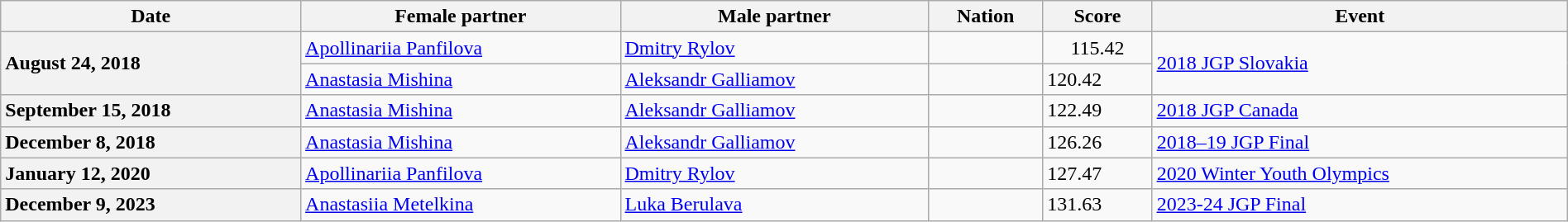<table class="wikitable unsortable" style="text-align:left; width:100%">
<tr>
<th scope="col">Date</th>
<th scope="col">Female partner</th>
<th scope="col">Male partner</th>
<th scope="col">Nation</th>
<th scope="col">Score</th>
<th scope="col">Event</th>
</tr>
<tr>
<th scope="row" style="text-align:left;" rowspan="2">August 24, 2018</th>
<td><a href='#'>Apollinariia Panfilova</a></td>
<td><a href='#'>Dmitry Rylov</a></td>
<td></td>
<td style="text-align:center;">115.42</td>
<td rowspan="2"><a href='#'>2018 JGP Slovakia</a></td>
</tr>
<tr>
<td><a href='#'>Anastasia Mishina</a></td>
<td><a href='#'>Aleksandr Galliamov</a></td>
<td></td>
<td>120.42</td>
</tr>
<tr>
<th scope="row" style="text-align:left;">September 15, 2018</th>
<td><a href='#'>Anastasia Mishina</a></td>
<td><a href='#'>Aleksandr Galliamov</a></td>
<td></td>
<td>122.49</td>
<td><a href='#'>2018 JGP Canada</a></td>
</tr>
<tr>
<th scope="row" style="text-align:left;">December 8, 2018</th>
<td><a href='#'>Anastasia Mishina</a></td>
<td><a href='#'>Aleksandr Galliamov</a></td>
<td></td>
<td>126.26</td>
<td><a href='#'>2018–19 JGP Final</a></td>
</tr>
<tr>
<th scope="row" style="text-align:left;">January 12, 2020</th>
<td><a href='#'>Apollinariia Panfilova</a></td>
<td><a href='#'>Dmitry Rylov</a></td>
<td></td>
<td>127.47</td>
<td><a href='#'>2020 Winter Youth Olympics</a></td>
</tr>
<tr>
<th scope="row" style="text-align:left;">December 9, 2023</th>
<td><a href='#'>Anastasiia Metelkina</a></td>
<td><a href='#'>Luka Berulava</a></td>
<td></td>
<td>131.63</td>
<td><a href='#'>2023-24 JGP Final</a></td>
</tr>
</table>
